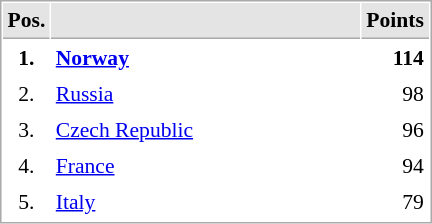<table cellspacing="1" cellpadding="3" style="border:1px solid #AAAAAA;font-size:90%">
<tr bgcolor="#E4E4E4">
<th style="border-bottom:1px solid #AAAAAA" width=10>Pos.</th>
<th style="border-bottom:1px solid #AAAAAA" width=200></th>
<th style="border-bottom:1px solid #AAAAAA" width=20>Points</th>
</tr>
<tr>
<td align="center"><strong>1.</strong></td>
<td> <strong><a href='#'>Norway</a></strong></td>
<td align="right"><strong>114</strong></td>
</tr>
<tr>
<td align="center">2.</td>
<td> <a href='#'>Russia</a></td>
<td align="right">98</td>
</tr>
<tr>
<td align="center">3.</td>
<td> <a href='#'>Czech Republic</a></td>
<td align="right">96</td>
</tr>
<tr>
<td align="center">4.</td>
<td> <a href='#'>France</a></td>
<td align="right">94</td>
</tr>
<tr>
<td align="center">5.</td>
<td> <a href='#'>Italy</a></td>
<td align="right">79</td>
</tr>
<tr>
</tr>
</table>
